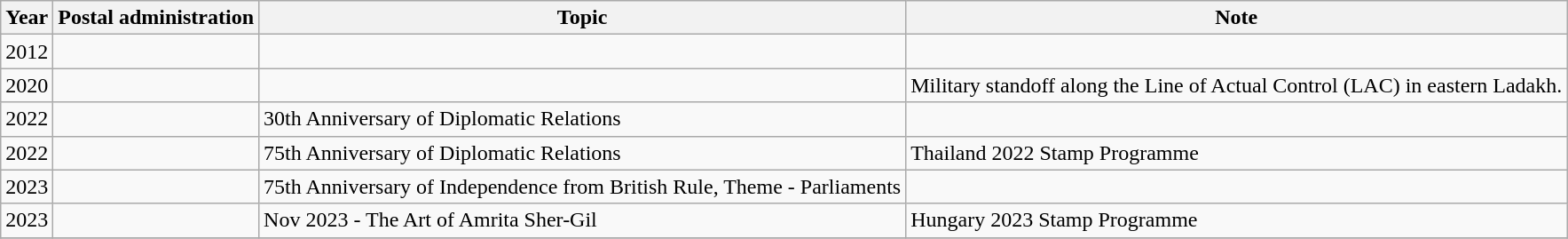<table class="wikitable">
<tr>
<th>Year</th>
<th>Postal administration</th>
<th>Topic</th>
<th>Note</th>
</tr>
<tr>
<td>2012</td>
<td></td>
<td></td>
<td></td>
</tr>
<tr>
<td>2020</td>
<td></td>
<td></td>
<td>Military standoff along the Line of Actual Control (LAC) in eastern Ladakh.</td>
</tr>
<tr>
<td>2022</td>
<td>    </td>
<td>30th Anniversary of Diplomatic Relations</td>
<td></td>
</tr>
<tr>
<td>2022</td>
<td></td>
<td>75th Anniversary of Diplomatic Relations</td>
<td>Thailand 2022 Stamp Programme</td>
</tr>
<tr>
<td>2023</td>
<td></td>
<td>75th Anniversary of Independence from British Rule, Theme - Parliaments</td>
<td></td>
</tr>
<tr>
<td>2023</td>
<td></td>
<td>Nov 2023 - The Art of Amrita Sher-Gil</td>
<td>Hungary 2023 Stamp Programme </td>
</tr>
<tr>
</tr>
</table>
